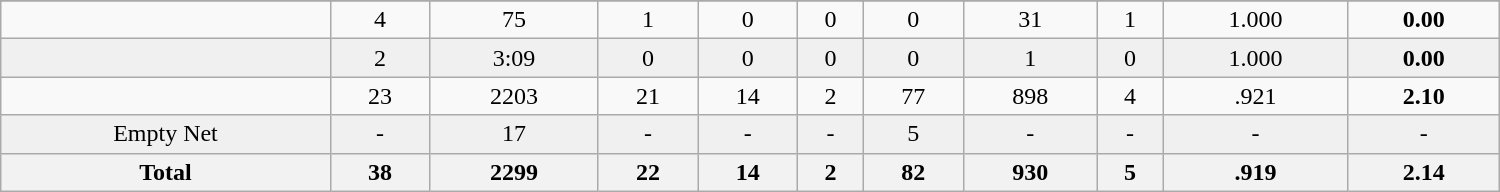<table class="wikitable sortable" width ="1000">
<tr align="center">
</tr>
<tr align="center" bgcolor="">
<td></td>
<td>4</td>
<td>75</td>
<td>1</td>
<td>0</td>
<td>0</td>
<td>0</td>
<td>31</td>
<td>1</td>
<td>1.000</td>
<td><strong>0.00</strong></td>
</tr>
<tr align="center" bgcolor="f0f0f0">
<td></td>
<td>2</td>
<td>3:09</td>
<td>0</td>
<td>0</td>
<td>0</td>
<td>0</td>
<td>1</td>
<td>0</td>
<td>1.000</td>
<td><strong>0.00</strong></td>
</tr>
<tr align="center" bgcolor="">
<td></td>
<td>23</td>
<td>2203</td>
<td>21</td>
<td>14</td>
<td>2</td>
<td>77</td>
<td>898</td>
<td>4</td>
<td>.921</td>
<td><strong>2.10</strong></td>
</tr>
<tr align="center" bgcolor="f0f0f0">
<td>Empty Net</td>
<td>-</td>
<td>17</td>
<td>-</td>
<td>-</td>
<td>-</td>
<td>5</td>
<td>-</td>
<td>-</td>
<td>-</td>
<td>-</td>
</tr>
<tr>
<th>Total</th>
<th>38</th>
<th>2299</th>
<th>22</th>
<th>14</th>
<th>2</th>
<th>82</th>
<th>930</th>
<th>5</th>
<th>.919</th>
<th>2.14</th>
</tr>
</table>
